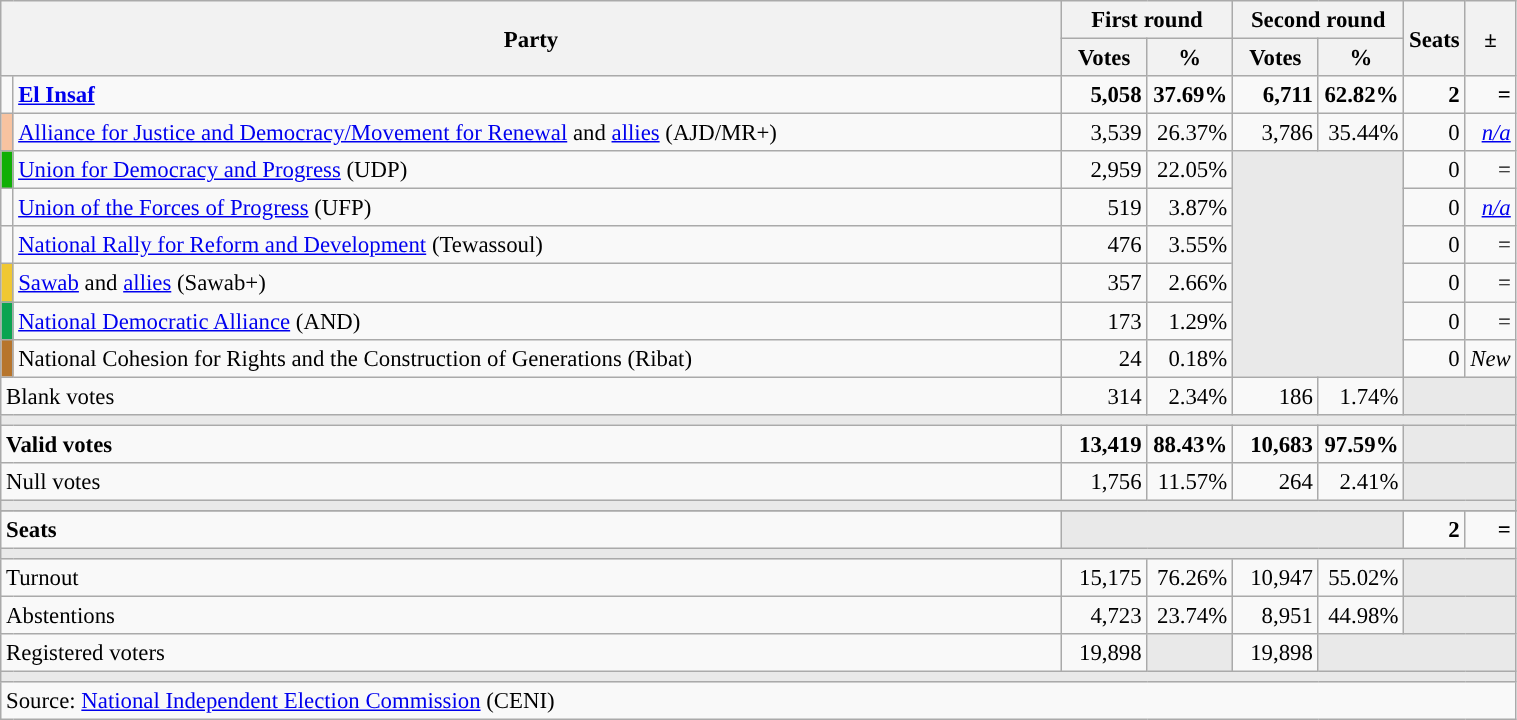<table class="wikitable" style="text-align:right;font-size:95%;">
<tr>
<th rowspan="2" colspan="2" width="700">Party</th>
<th colspan="2">First round</th>
<th colspan="2">Second round</th>
<th rowspan="2" width="25">Seats</th>
<th rowspan="2" width="20">±</th>
</tr>
<tr>
<th width="50">Votes</th>
<th width="50">%</th>
<th width="50">Votes</th>
<th width="50">%</th>
</tr>
<tr>
<td width="1" style="color:inherit;background:"></td>
<td style="text-align:left;"><strong><a href='#'>El Insaf</a></strong></td>
<td><strong>5,058</strong></td>
<td><strong>37.69%</strong></td>
<td><strong>6,711</strong></td>
<td><strong>62.82%</strong></td>
<td><strong>2</strong></td>
<td><strong>=</strong></td>
</tr>
<tr>
<td width="1" style="color:inherit;background:#F8C3A0;"></td>
<td style="text-align:left;"><a href='#'>Alliance for Justice and Democracy/Movement for Renewal</a> and <a href='#'>allies</a> (AJD/MR+)</td>
<td>3,539</td>
<td>26.37%</td>
<td>3,786</td>
<td>35.44%</td>
<td>0</td>
<td><em><a href='#'>n/a</a></em></td>
</tr>
<tr>
<td width="1" style="color:inherit;background:#0FAF05;"></td>
<td style="text-align:left;"><a href='#'>Union for Democracy and Progress</a> (UDP)</td>
<td>2,959</td>
<td>22.05%</td>
<td colspan="2" rowspan="6" style="background:#E9E9E9;"></td>
<td>0</td>
<td>=</td>
</tr>
<tr>
<td width="1" style="color:inherit;background:"></td>
<td style="text-align:left;"><a href='#'>Union of the Forces of Progress</a> (UFP)</td>
<td>519</td>
<td>3.87%</td>
<td>0</td>
<td><em><a href='#'>n/a</a></em></td>
</tr>
<tr>
<td width="1" style="color:inherit;background:"></td>
<td style="text-align:left;"><a href='#'>National Rally for Reform and Development</a> (Tewassoul)</td>
<td>476</td>
<td>3.55%</td>
<td>0</td>
<td>=</td>
</tr>
<tr>
<td width="1" style="color:inherit;background:#F0C832;"></td>
<td style="text-align:left;"><a href='#'>Sawab</a> and <a href='#'>allies</a> (Sawab+)</td>
<td>357</td>
<td>2.66%</td>
<td>0</td>
<td>=</td>
</tr>
<tr>
<td width="1" style="color:inherit;background:#0AA450;"></td>
<td style="text-align:left;"><a href='#'>National Democratic Alliance</a> (AND)</td>
<td>173</td>
<td>1.29%</td>
<td>0</td>
<td>=</td>
</tr>
<tr>
<td width="1" style="color:inherit;background:#B7752C;"></td>
<td style="text-align:left;">National Cohesion for Rights and the Construction of Generations (Ribat)</td>
<td>24</td>
<td>0.18%</td>
<td>0</td>
<td><em>New</em></td>
</tr>
<tr>
<td colspan="2" style="text-align:left;">Blank votes</td>
<td>314</td>
<td>2.34%</td>
<td>186</td>
<td>1.74%</td>
<td colspan="2" style="background:#E9E9E9;"></td>
</tr>
<tr>
<td colspan="8" style="background:#E9E9E9;"></td>
</tr>
<tr style="font-weight:bold;">
<td colspan="2" style="text-align:left;">Valid votes</td>
<td>13,419</td>
<td>88.43%</td>
<td>10,683</td>
<td>97.59%</td>
<td colspan="2" style="background:#E9E9E9;"></td>
</tr>
<tr>
<td colspan="2" style="text-align:left;">Null votes</td>
<td>1,756</td>
<td>11.57%</td>
<td>264</td>
<td>2.41%</td>
<td colspan="2" style="background:#E9E9E9;"></td>
</tr>
<tr>
<td colspan="8" style="background:#E9E9E9;"></td>
</tr>
<tr>
</tr>
<tr style="font-weight:bold;">
<td colspan="2" style="text-align:left;">Seats</td>
<td colspan="4" style="background:#E9E9E9;"></td>
<td>2</td>
<td>=</td>
</tr>
<tr>
<td colspan="8" style="background:#E9E9E9;"></td>
</tr>
<tr>
<td colspan="2" style="text-align:left;">Turnout</td>
<td>15,175</td>
<td>76.26%</td>
<td>10,947</td>
<td>55.02%</td>
<td colspan="2" style="background:#E9E9E9;"></td>
</tr>
<tr>
<td colspan="2" style="text-align:left;">Abstentions</td>
<td>4,723</td>
<td>23.74%</td>
<td>8,951</td>
<td>44.98%</td>
<td colspan="2" style="background:#E9E9E9;"></td>
</tr>
<tr>
<td colspan="2" style="text-align:left;">Registered voters</td>
<td>19,898</td>
<td style="color:inherit;background:#E9E9E9;"></td>
<td>19,898</td>
<td colspan="3" style="background:#E9E9E9;"></td>
</tr>
<tr>
<td colspan="8" style="background:#E9E9E9;"></td>
</tr>
<tr>
<td colspan="8" style="text-align:left;">Source: <a href='#'>National Independent Election Commission</a> (CENI)</td>
</tr>
</table>
